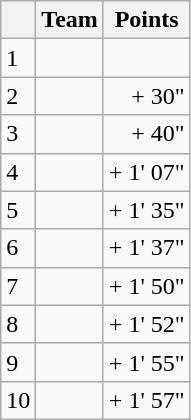<table class="wikitable">
<tr>
<th></th>
<th>Team</th>
<th>Points</th>
</tr>
<tr>
<td>1</td>
<td></td>
<td align=right></td>
</tr>
<tr>
<td>2</td>
<td></td>
<td align=right>+ 30"</td>
</tr>
<tr>
<td>3</td>
<td></td>
<td align=right>+ 40"</td>
</tr>
<tr>
<td>4</td>
<td></td>
<td align=right>+ 1' 07"</td>
</tr>
<tr>
<td>5</td>
<td></td>
<td align=right>+ 1' 35"</td>
</tr>
<tr>
<td>6</td>
<td></td>
<td align=right>+ 1' 37"</td>
</tr>
<tr>
<td>7</td>
<td></td>
<td align=right>+ 1' 50"</td>
</tr>
<tr>
<td>8</td>
<td></td>
<td align=right>+ 1' 52"</td>
</tr>
<tr>
<td>9</td>
<td></td>
<td align=right>+ 1' 55"</td>
</tr>
<tr>
<td>10</td>
<td></td>
<td align=right>+ 1' 57"</td>
</tr>
</table>
